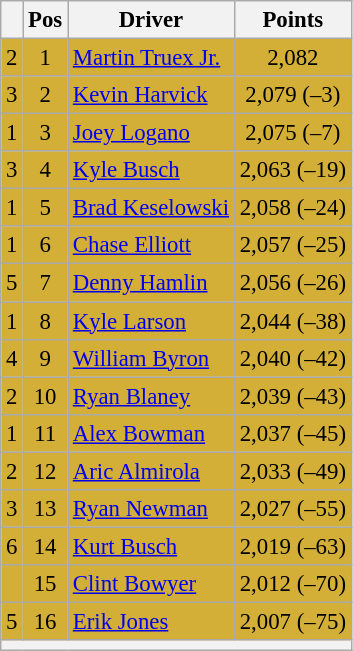<table class="wikitable" style="font-size: 95%">
<tr>
<th></th>
<th>Pos</th>
<th>Driver</th>
<th>Points</th>
</tr>
<tr style="background:#D4AF37;">
<td align="left"> 2</td>
<td style="text-align:center;">1</td>
<td><a href='#'>Martin Truex Jr.</a></td>
<td style="text-align:center;">2,082</td>
</tr>
<tr style="background:#D4AF37;">
<td align="left"> 3</td>
<td style="text-align:center;">2</td>
<td><a href='#'>Kevin Harvick</a></td>
<td style="text-align:center;">2,079 (–3)</td>
</tr>
<tr style="background:#D4AF37;">
<td align="left"> 1</td>
<td style="text-align:center;">3</td>
<td><a href='#'>Joey Logano</a></td>
<td style="text-align:center;">2,075 (–7)</td>
</tr>
<tr style="background:#D4AF37;">
<td align="left"> 3</td>
<td style="text-align:center;">4</td>
<td><a href='#'>Kyle Busch</a></td>
<td style="text-align:center;">2,063 (–19)</td>
</tr>
<tr style="background:#D4AF37;">
<td align="left"> 1</td>
<td style="text-align:center;">5</td>
<td><a href='#'>Brad Keselowski</a></td>
<td style="text-align:center;">2,058 (–24)</td>
</tr>
<tr style="background:#D4AF37;">
<td align="left"> 1</td>
<td style="text-align:center;">6</td>
<td><a href='#'>Chase Elliott</a></td>
<td style="text-align:center;">2,057 (–25)</td>
</tr>
<tr style="background:#D4AF37;">
<td align="left"> 5</td>
<td style="text-align:center;">7</td>
<td><a href='#'>Denny Hamlin</a></td>
<td style="text-align:center;">2,056 (–26)</td>
</tr>
<tr style="background:#D4AF37;">
<td align="left"> 1</td>
<td style="text-align:center;">8</td>
<td><a href='#'>Kyle Larson</a></td>
<td style="text-align:center;">2,044 (–38)</td>
</tr>
<tr style="background:#D4AF37;">
<td align="left"> 4</td>
<td style="text-align:center;">9</td>
<td><a href='#'>William Byron</a></td>
<td style="text-align:center;">2,040 (–42)</td>
</tr>
<tr style="background:#D4AF37;">
<td align="left"> 2</td>
<td style="text-align:center;">10</td>
<td><a href='#'>Ryan Blaney</a></td>
<td style="text-align:center;">2,039 (–43)</td>
</tr>
<tr style="background:#D4AF37;">
<td align="left"> 1</td>
<td style="text-align:center;">11</td>
<td><a href='#'>Alex Bowman</a></td>
<td style="text-align:center;">2,037 (–45)</td>
</tr>
<tr style="background:#D4AF37;">
<td align="left"> 2</td>
<td style="text-align:center;">12</td>
<td><a href='#'>Aric Almirola</a></td>
<td style="text-align:center;">2,033 (–49)</td>
</tr>
<tr style="background:#D4AF37;">
<td align="left"> 3</td>
<td style="text-align:center;">13</td>
<td><a href='#'>Ryan Newman</a></td>
<td style="text-align:center;">2,027 (–55)</td>
</tr>
<tr style="background:#D4AF37;">
<td align="left"> 6</td>
<td style="text-align:center;">14</td>
<td><a href='#'>Kurt Busch</a></td>
<td style="text-align:center;">2,019 (–63)</td>
</tr>
<tr style="background:#D4AF37;">
<td align="left"></td>
<td style="text-align:center;">15</td>
<td><a href='#'>Clint Bowyer</a></td>
<td style="text-align:center;">2,012 (–70)</td>
</tr>
<tr style="background:#D4AF37;">
<td align="left"> 5</td>
<td style="text-align:center;">16</td>
<td><a href='#'>Erik Jones</a></td>
<td style="text-align:center;">2,007 (–75)</td>
</tr>
<tr class="sortbottom">
<th colspan="9"></th>
</tr>
</table>
